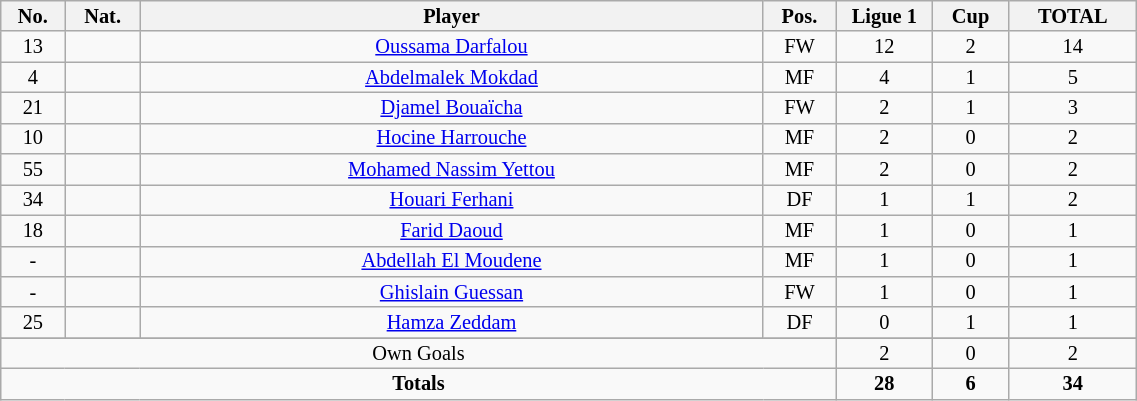<table class="wikitable sortable alternance"  style="font-size:85%; text-align:center; line-height:14px; width:60%;">
<tr>
<th width=10>No.</th>
<th width=10>Nat.</th>
<th width=250>Player</th>
<th width=10>Pos.</th>
<th width=10>Ligue 1</th>
<th width=10>Cup</th>
<th width=10>TOTAL</th>
</tr>
<tr>
<td>13</td>
<td></td>
<td><a href='#'>Oussama Darfalou</a></td>
<td>FW</td>
<td>12</td>
<td>2</td>
<td>14</td>
</tr>
<tr>
<td>4</td>
<td></td>
<td><a href='#'>Abdelmalek Mokdad</a></td>
<td>MF</td>
<td>4</td>
<td>1</td>
<td>5</td>
</tr>
<tr>
<td>21</td>
<td></td>
<td><a href='#'>Djamel Bouaïcha</a></td>
<td>FW</td>
<td>2</td>
<td>1</td>
<td>3</td>
</tr>
<tr>
<td>10</td>
<td></td>
<td><a href='#'>Hocine Harrouche</a></td>
<td>MF</td>
<td>2</td>
<td>0</td>
<td>2</td>
</tr>
<tr>
<td>55</td>
<td></td>
<td><a href='#'>Mohamed Nassim Yettou</a></td>
<td>MF</td>
<td>2</td>
<td>0</td>
<td>2</td>
</tr>
<tr>
<td>34</td>
<td></td>
<td><a href='#'>Houari Ferhani</a></td>
<td>DF</td>
<td>1</td>
<td>1</td>
<td>2</td>
</tr>
<tr>
<td>18</td>
<td></td>
<td><a href='#'>Farid Daoud</a></td>
<td>MF</td>
<td>1</td>
<td>0</td>
<td>1</td>
</tr>
<tr>
<td>-</td>
<td></td>
<td><a href='#'>Abdellah El Moudene</a></td>
<td>MF</td>
<td>1</td>
<td>0</td>
<td>1</td>
</tr>
<tr>
<td>-</td>
<td></td>
<td><a href='#'>Ghislain Guessan</a></td>
<td>FW</td>
<td>1</td>
<td>0</td>
<td>1</td>
</tr>
<tr>
<td>25</td>
<td></td>
<td><a href='#'>Hamza Zeddam</a></td>
<td>DF</td>
<td>0</td>
<td>1</td>
<td>1</td>
</tr>
<tr>
</tr>
<tr class="sortbottom">
<td colspan="4">Own Goals</td>
<td>2</td>
<td>0</td>
<td>2</td>
</tr>
<tr class="sortbottom">
<td colspan="4"><strong>Totals</strong></td>
<td><strong>28</strong></td>
<td><strong>6</strong></td>
<td><strong>34</strong></td>
</tr>
</table>
